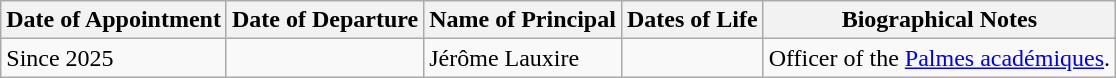<table class="wikitable alternance centre">
<tr>
<th scope="col">Date of Appointment</th>
<th scope="col">Date of Departure</th>
<th scope="col">Name of Principal</th>
<th scope="col">Dates of Life</th>
<th scope="col">Biographical Notes</th>
</tr>
<tr>
<td>Since 2025</td>
<td></td>
<td>Jérôme Lauxire</td>
<td></td>
<td>Officer of the <a href='#'>Palmes académiques</a>.</td>
</tr>
</table>
